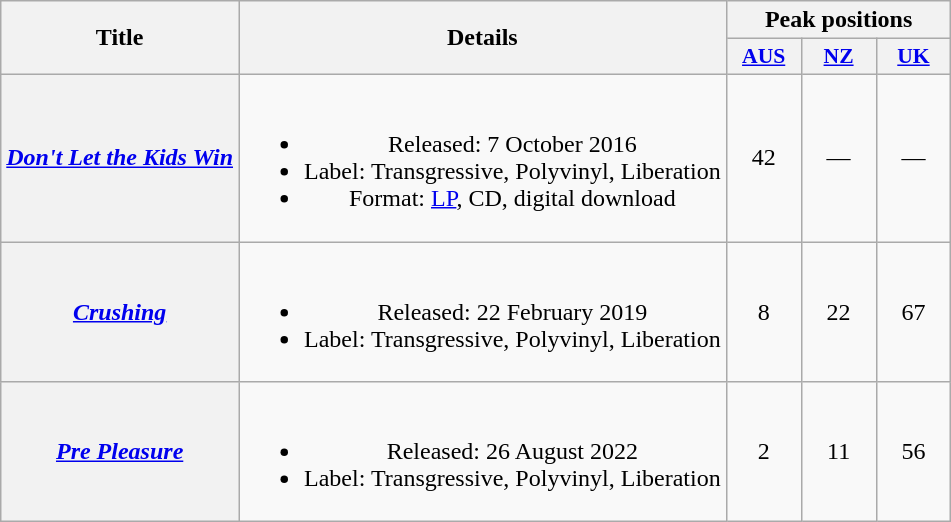<table class="wikitable plainrowheaders" style="text-align:center">
<tr>
<th scope="col" rowspan="2">Title</th>
<th scope="col" rowspan="2">Details</th>
<th scope="col" colspan="3">Peak positions</th>
</tr>
<tr>
<th scope="col" style="width:3em;font-size:90%;"><a href='#'>AUS</a><br></th>
<th scope="col" style="width:3em;font-size:90%;"><a href='#'>NZ</a><br></th>
<th scope="col" style="width:3em;font-size:90%;"><a href='#'>UK</a><br></th>
</tr>
<tr>
<th scope="row"><em><a href='#'>Don't Let the Kids Win</a></em></th>
<td><br><ul><li>Released: 7 October 2016</li><li>Label: Transgressive, Polyvinyl, Liberation</li><li>Format: <a href='#'>LP</a>, CD, digital download</li></ul></td>
<td>42</td>
<td>—</td>
<td>—</td>
</tr>
<tr>
<th scope="row"><em><a href='#'>Crushing</a></em></th>
<td><br><ul><li>Released: 22 February 2019</li><li>Label: Transgressive, Polyvinyl, Liberation</li></ul></td>
<td>8</td>
<td>22</td>
<td>67</td>
</tr>
<tr>
<th scope="row"><em><a href='#'>Pre Pleasure</a></em></th>
<td><br><ul><li>Released: 26 August 2022</li><li>Label: Transgressive, Polyvinyl, Liberation</li></ul></td>
<td>2<br></td>
<td>11<br></td>
<td>56</td>
</tr>
</table>
